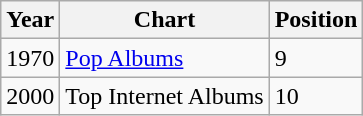<table class="wikitable">
<tr>
<th>Year</th>
<th>Chart</th>
<th>Position</th>
</tr>
<tr>
<td>1970</td>
<td><a href='#'>Pop Albums</a></td>
<td>9</td>
</tr>
<tr>
<td>2000</td>
<td>Top Internet Albums</td>
<td>10</td>
</tr>
</table>
